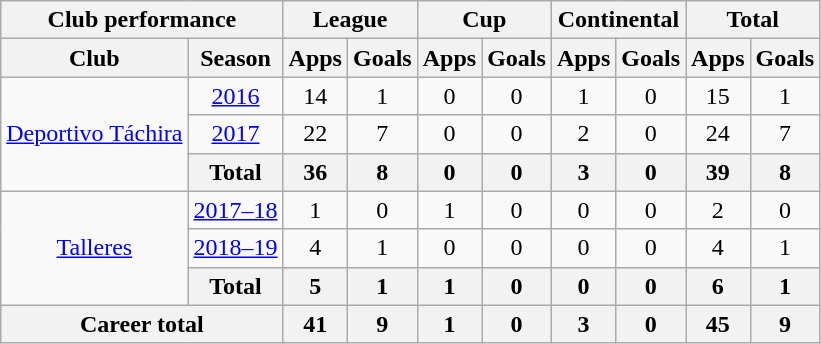<table class="wikitable" style="text-align:center">
<tr>
<th colspan=3>Club performance</th>
<th colspan=2>League</th>
<th colspan=2>Cup</th>
<th colspan=2>Continental</th>
<th colspan=2>Total</th>
</tr>
<tr>
<th>Club</th>
<th colspan="2">Season</th>
<th>Apps</th>
<th>Goals</th>
<th>Apps</th>
<th>Goals</th>
<th>Apps</th>
<th>Goals</th>
<th>Apps</th>
<th>Goals</th>
</tr>
<tr>
<td rowspan="3"><a href='#'>Deportivo Táchira</a></td>
<td colspan="2"><a href='#'>2016</a></td>
<td>14</td>
<td>1</td>
<td>0</td>
<td>0</td>
<td>1</td>
<td>0</td>
<td>15</td>
<td>1</td>
</tr>
<tr>
<td colspan="2"><a href='#'>2017</a></td>
<td>22</td>
<td>7</td>
<td>0</td>
<td>0</td>
<td>2</td>
<td>0</td>
<td>24</td>
<td>7</td>
</tr>
<tr>
<th colspan="2">Total</th>
<th>36</th>
<th>8</th>
<th>0</th>
<th>0</th>
<th>3</th>
<th>0</th>
<th>39</th>
<th>8</th>
</tr>
<tr>
<td rowspan="3"><a href='#'>Talleres</a></td>
<td colspan="2"><a href='#'>2017–18</a></td>
<td>1</td>
<td>0</td>
<td>1</td>
<td>0</td>
<td>0</td>
<td>0</td>
<td>2</td>
<td>0</td>
</tr>
<tr>
<td colspan="2"><a href='#'>2018–19</a></td>
<td>4</td>
<td>1</td>
<td>0</td>
<td>0</td>
<td>0</td>
<td>0</td>
<td>4</td>
<td>1</td>
</tr>
<tr>
<th colspan="2">Total</th>
<th>5</th>
<th>1</th>
<th>1</th>
<th>0</th>
<th>0</th>
<th>0</th>
<th>6</th>
<th>1</th>
</tr>
<tr>
<th colspan=3>Career total</th>
<th>41</th>
<th>9</th>
<th>1</th>
<th>0</th>
<th>3</th>
<th>0</th>
<th>45</th>
<th>9</th>
</tr>
</table>
